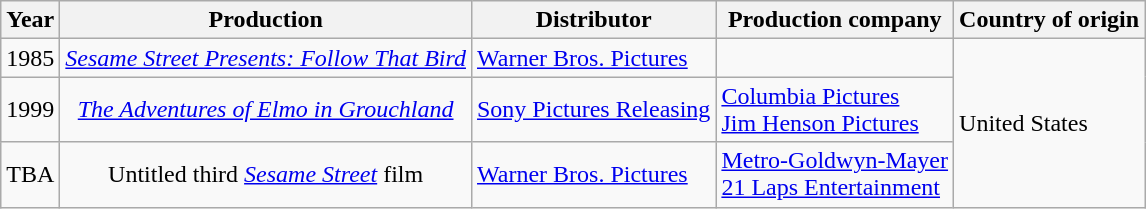<table class="wikitable sortable">
<tr>
<th>Year</th>
<th>Production</th>
<th>Distributor</th>
<th>Production company</th>
<th>Country of origin</th>
</tr>
<tr>
<td>1985</td>
<td style="text-align:center"><em><a href='#'>Sesame Street Presents: Follow That Bird</a></em></td>
<td><a href='#'>Warner Bros. Pictures</a></td>
<td></td>
<td rowspan="4">United States</td>
</tr>
<tr>
<td>1999</td>
<td style="text-align:center"><em><a href='#'>The Adventures of Elmo in Grouchland</a></em></td>
<td><a href='#'>Sony Pictures Releasing</a></td>
<td><a href='#'>Columbia Pictures</a> <br> <a href='#'>Jim Henson Pictures</a></td>
</tr>
<tr>
<td>TBA</td>
<td style="text-align:center">Untitled third <em><a href='#'>Sesame Street</a></em> film</td>
<td><a href='#'>Warner Bros. Pictures</a></td>
<td><a href='#'>Metro-Goldwyn-Mayer</a> <br> <a href='#'>21 Laps Entertainment</a></td>
</tr>
</table>
